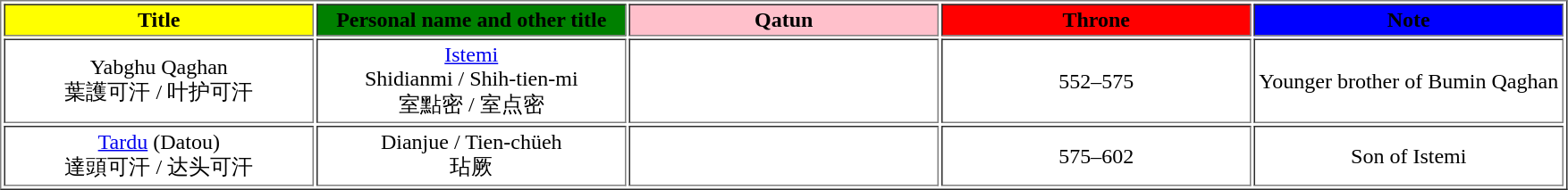<table border="1" cellpadding="2">
<tr>
<th width="225" bgcolor="#FFFF00">Title</th>
<th width="225" bgcolor=green>Personal name and other title</th>
<th width="225" bgcolor=pink>Qatun</th>
<th width="225" bgcolor="#FF0000">Throne</th>
<th width="225" bgcolor=blue>Note</th>
</tr>
<tr align="center">
<td>Yabghu Qaghan<br>葉護可汗 / 叶护可汗</td>
<td><a href='#'>Istemi</a><br>Shidianmi / Shih-tien-mi<br>室點密 / 室点密</td>
<td></td>
<td>552–575</td>
<td>Younger brother of Bumin Qaghan</td>
</tr>
<tr align="center">
<td><a href='#'>Tardu</a> (Datou)<br>達頭可汗 / 达头可汗</td>
<td>Dianjue / Tien-chüeh<br>玷厥</td>
<td></td>
<td>575–602</td>
<td>Son of Istemi</td>
</tr>
</table>
